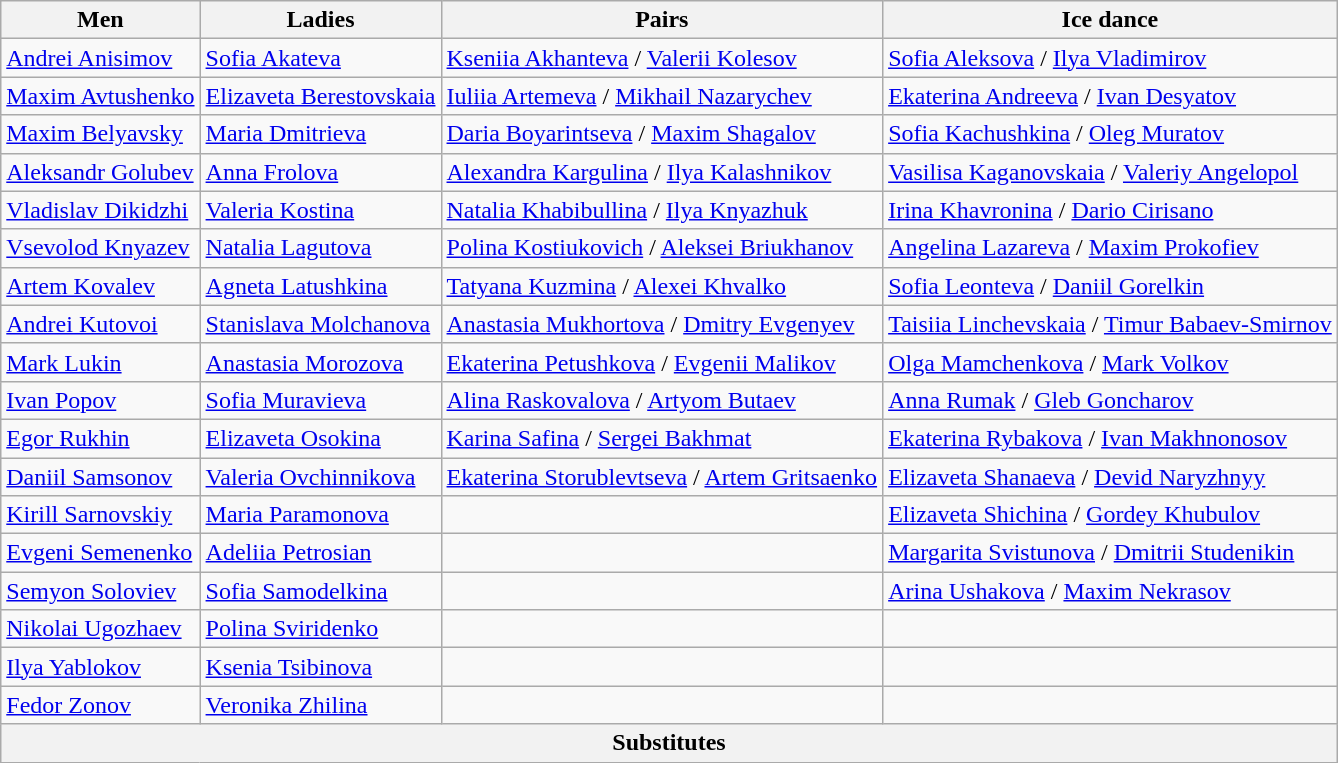<table class="wikitable">
<tr>
<th>Men</th>
<th>Ladies</th>
<th>Pairs</th>
<th>Ice dance</th>
</tr>
<tr>
<td><a href='#'>Andrei Anisimov</a></td>
<td><a href='#'>Sofia Akateva</a></td>
<td><a href='#'>Kseniia Akhanteva</a> / <a href='#'>Valerii Kolesov</a></td>
<td><a href='#'>Sofia Aleksova</a> / <a href='#'>Ilya Vladimirov</a></td>
</tr>
<tr>
<td><a href='#'>Maxim Avtushenko</a></td>
<td><a href='#'>Elizaveta Berestovskaia</a></td>
<td><a href='#'>Iuliia Artemeva</a> / <a href='#'>Mikhail Nazarychev</a></td>
<td><a href='#'>Ekaterina Andreeva</a> / <a href='#'>Ivan Desyatov</a></td>
</tr>
<tr>
<td><a href='#'>Maxim Belyavsky</a></td>
<td><a href='#'>Maria Dmitrieva</a></td>
<td><a href='#'>Daria Boyarintseva</a> / <a href='#'>Maxim Shagalov</a></td>
<td><a href='#'>Sofia Kachushkina</a> / <a href='#'>Oleg Muratov</a></td>
</tr>
<tr>
<td><a href='#'>Aleksandr Golubev</a></td>
<td><a href='#'>Anna Frolova</a></td>
<td><a href='#'>Alexandra Kargulina</a> / <a href='#'>Ilya Kalashnikov</a></td>
<td><a href='#'>Vasilisa Kaganovskaia</a> / <a href='#'>Valeriy Angelopol</a></td>
</tr>
<tr>
<td><a href='#'>Vladislav Dikidzhi</a></td>
<td><a href='#'>Valeria Kostina</a></td>
<td><a href='#'>Natalia Khabibullina</a> / <a href='#'>Ilya Knyazhuk</a></td>
<td><a href='#'>Irina Khavronina</a> / <a href='#'>Dario Cirisano</a></td>
</tr>
<tr>
<td><a href='#'>Vsevolod Knyazev</a></td>
<td><a href='#'>Natalia Lagutova</a></td>
<td><a href='#'>Polina Kostiukovich</a> / <a href='#'>Aleksei Briukhanov</a></td>
<td><a href='#'>Angelina Lazareva</a> / <a href='#'>Maxim Prokofiev</a></td>
</tr>
<tr>
<td><a href='#'>Artem Kovalev</a></td>
<td><a href='#'>Agneta Latushkina</a></td>
<td><a href='#'>Tatyana Kuzmina</a> / <a href='#'>Alexei Khvalko</a></td>
<td><a href='#'>Sofia Leonteva</a> / <a href='#'>Daniil Gorelkin</a></td>
</tr>
<tr>
<td><a href='#'>Andrei Kutovoi</a></td>
<td><a href='#'>Stanislava Molchanova</a></td>
<td><a href='#'>Anastasia Mukhortova</a> / <a href='#'>Dmitry Evgenyev</a></td>
<td><a href='#'>Taisiia Linchevskaia</a> / <a href='#'>Timur Babaev-Smirnov</a></td>
</tr>
<tr>
<td><a href='#'>Mark Lukin</a></td>
<td><a href='#'>Anastasia Morozova</a></td>
<td><a href='#'>Ekaterina Petushkova</a> / <a href='#'>Evgenii Malikov</a></td>
<td><a href='#'>Olga Mamchenkova</a> / <a href='#'>Mark Volkov</a></td>
</tr>
<tr>
<td><a href='#'>Ivan Popov</a></td>
<td><a href='#'>Sofia Muravieva</a></td>
<td><a href='#'>Alina Raskovalova</a> / <a href='#'>Artyom Butaev</a></td>
<td><a href='#'>Anna Rumak</a> / <a href='#'>Gleb Goncharov</a></td>
</tr>
<tr>
<td><a href='#'>Egor Rukhin</a></td>
<td><a href='#'>Elizaveta Osokina</a></td>
<td><a href='#'>Karina Safina</a> / <a href='#'>Sergei Bakhmat</a></td>
<td><a href='#'>Ekaterina Rybakova</a> / <a href='#'>Ivan Makhnonosov</a></td>
</tr>
<tr>
<td><a href='#'>Daniil Samsonov</a></td>
<td><a href='#'>Valeria Ovchinnikova</a></td>
<td><a href='#'>Ekaterina Storublevtseva</a> / <a href='#'>Artem Gritsaenko</a></td>
<td><a href='#'>Elizaveta Shanaeva</a> / <a href='#'>Devid Naryzhnyy</a></td>
</tr>
<tr>
<td><a href='#'>Kirill Sarnovskiy</a></td>
<td><a href='#'>Maria Paramonova</a></td>
<td></td>
<td><a href='#'>Elizaveta Shichina</a> / <a href='#'>Gordey Khubulov</a></td>
</tr>
<tr>
<td><a href='#'>Evgeni Semenenko</a></td>
<td><a href='#'>Adeliia Petrosian</a></td>
<td></td>
<td><a href='#'>Margarita Svistunova</a> / <a href='#'>Dmitrii Studenikin</a></td>
</tr>
<tr>
<td><a href='#'>Semyon Soloviev</a></td>
<td><a href='#'>Sofia Samodelkina</a></td>
<td></td>
<td><a href='#'>Arina Ushakova</a> / <a href='#'>Maxim Nekrasov</a></td>
</tr>
<tr>
<td><a href='#'>Nikolai Ugozhaev</a></td>
<td><a href='#'>Polina Sviridenko</a></td>
<td></td>
<td></td>
</tr>
<tr>
<td><a href='#'>Ilya Yablokov</a></td>
<td><a href='#'>Ksenia Tsibinova</a></td>
<td></td>
<td></td>
</tr>
<tr>
<td><a href='#'>Fedor Zonov</a></td>
<td><a href='#'>Veronika Zhilina</a></td>
<td></td>
<td></td>
</tr>
<tr>
<th colspan=4>Substitutes</th>
</tr>
</table>
